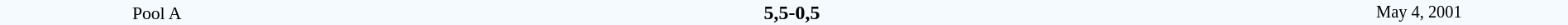<table style="width: 100%; background:#F5FAFF;" cellspacing="0">
<tr>
<td align=center rowspan=3 width=20% style=font-size:90%>Pool A</td>
</tr>
<tr>
<td width=24% align=right></td>
<td align=center width=13%><strong>5,5-0,5</strong></td>
<td width=24%></td>
<td style=font-size:85% rowspan=3 align=center>May 4, 2001</td>
</tr>
</table>
